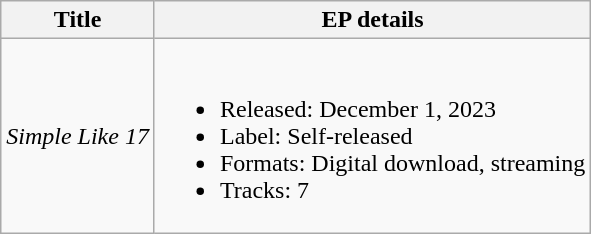<table class="wikitable">
<tr>
<th>Title</th>
<th>EP details</th>
</tr>
<tr>
<td><em>Simple Like 17</em></td>
<td><br><ul><li>Released: December 1, 2023</li><li>Label: Self-released</li><li>Formats: Digital download, streaming</li><li>Tracks: 7</li></ul></td>
</tr>
</table>
